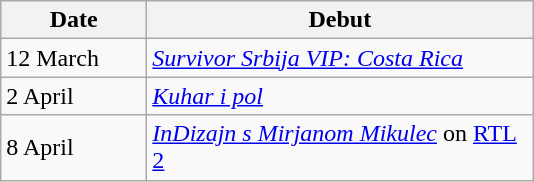<table class="wikitable">
<tr>
<th width=90>Date</th>
<th width=250>Debut</th>
</tr>
<tr>
<td>12 March</td>
<td><em><a href='#'>Survivor Srbija VIP: Costa Rica</a></em></td>
</tr>
<tr>
<td>2 April</td>
<td><em><a href='#'>Kuhar i pol</a></em></td>
</tr>
<tr>
<td>8 April</td>
<td><em><a href='#'>InDizajn s Mirjanom Mikulec</a></em> on <a href='#'>RTL 2</a></td>
</tr>
</table>
